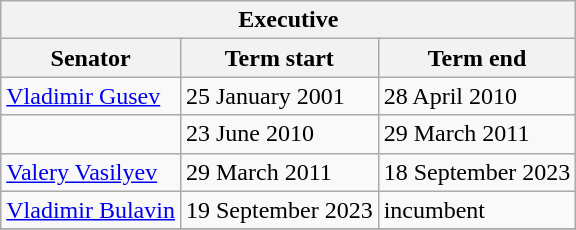<table class="wikitable sortable">
<tr>
<th colspan=3>Executive</th>
</tr>
<tr>
<th>Senator</th>
<th>Term start</th>
<th>Term end</th>
</tr>
<tr>
<td><a href='#'>Vladimir Gusev</a></td>
<td>25 January 2001</td>
<td>28 April 2010</td>
</tr>
<tr>
<td></td>
<td>23 June 2010</td>
<td>29 March 2011</td>
</tr>
<tr>
<td><a href='#'>Valery Vasilyev</a></td>
<td>29 March 2011</td>
<td>18 September 2023</td>
</tr>
<tr>
<td><a href='#'>Vladimir Bulavin</a></td>
<td>19 September 2023</td>
<td>incumbent</td>
</tr>
<tr>
</tr>
</table>
